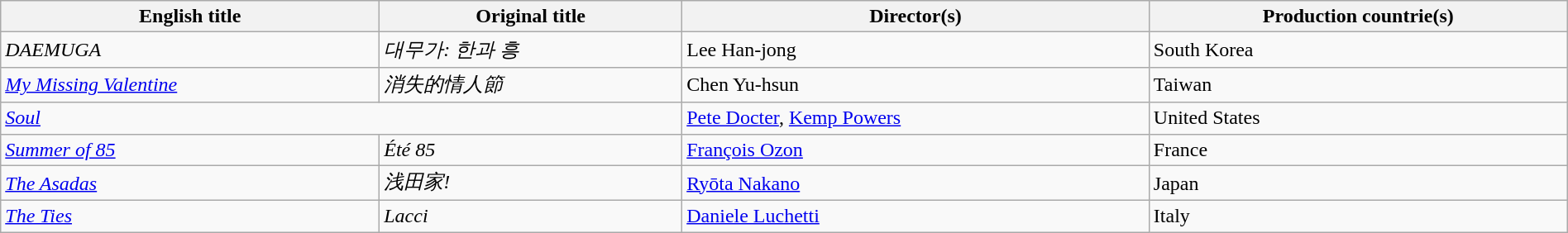<table class="sortable wikitable" style="width:100%; margin-bottom:4px" cellpadding="5">
<tr>
<th scope="col">English title</th>
<th scope="col">Original title</th>
<th scope="col">Director(s)</th>
<th scope="col">Production countrie(s)</th>
</tr>
<tr>
<td><em>DAEMUGA</em></td>
<td><em>대무가: 한과 흥</em></td>
<td>Lee Han-jong</td>
<td>South Korea</td>
</tr>
<tr>
<td><em><a href='#'>My Missing Valentine</a></em></td>
<td><em>消失的情人節</em></td>
<td>Chen Yu-hsun</td>
<td>Taiwan</td>
</tr>
<tr>
<td colspan="2"><em><a href='#'>Soul</a></em></td>
<td><a href='#'>Pete Docter</a>, <a href='#'>Kemp Powers</a></td>
<td>United States</td>
</tr>
<tr>
<td><em><a href='#'>Summer of 85</a></em></td>
<td><em>Été 85</em></td>
<td><a href='#'>François Ozon</a></td>
<td>France</td>
</tr>
<tr>
<td><em><a href='#'>The Asadas</a></em></td>
<td><em>浅田家!</em></td>
<td><a href='#'>Ryōta Nakano</a></td>
<td>Japan</td>
</tr>
<tr>
<td><em><a href='#'>The Ties</a></em></td>
<td><em>Lacci</em></td>
<td><a href='#'>Daniele Luchetti</a></td>
<td>Italy</td>
</tr>
</table>
